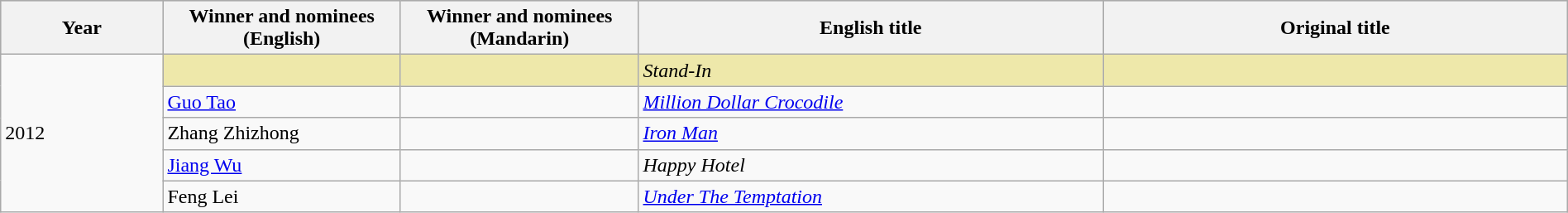<table class="wikitable" style="width:100%;">
<tr style="background:#BEBEBE">
<th width="100"><strong>Year</strong></th>
<th width="150"><strong>Winner and nominees<br>(English)</strong></th>
<th width="150"><strong>Winner and nominees<br>(Mandarin)</strong></th>
<th width="300"><strong>English title</strong></th>
<th width="300"><strong>Original title</strong></th>
</tr>
<tr>
<td rowspan="5">2012</td>
<td style="background:#EEE8AA;"></td>
<td style="background:#EEE8AA;"></td>
<td style="background:#EEE8AA;"><em>Stand-In</em></td>
<td style="background:#EEE8AA;"></td>
</tr>
<tr>
<td><a href='#'>Guo Tao</a></td>
<td></td>
<td><em><a href='#'>Million Dollar Crocodile</a></em></td>
<td></td>
</tr>
<tr>
<td>Zhang Zhizhong</td>
<td></td>
<td><em><a href='#'>Iron Man</a></em></td>
<td></td>
</tr>
<tr>
<td><a href='#'>Jiang Wu</a></td>
<td></td>
<td><em>Happy Hotel</em></td>
<td></td>
</tr>
<tr>
<td>Feng Lei</td>
<td></td>
<td><em><a href='#'>Under The Temptation</a></em></td>
<td></td>
</tr>
</table>
